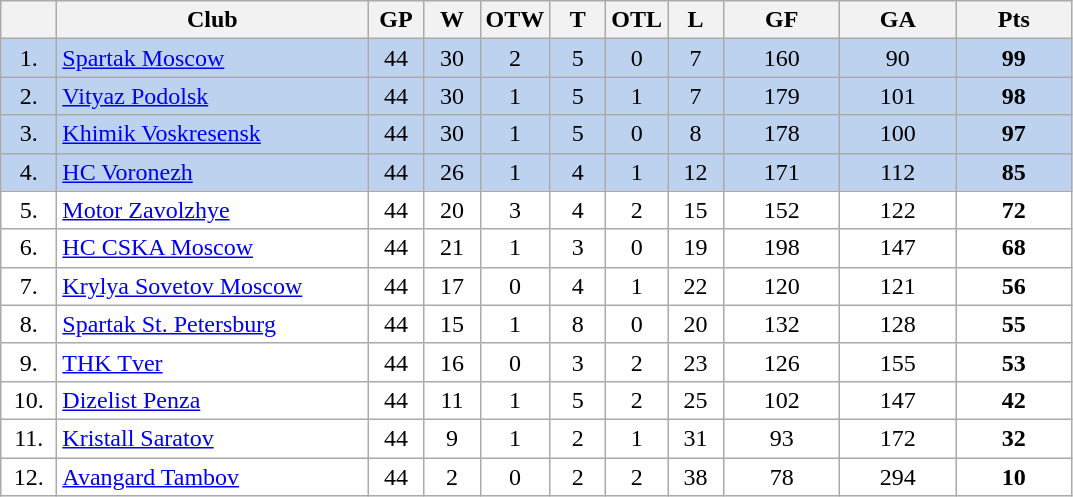<table class="wikitable">
<tr>
<th width="30"></th>
<th width="200">Club</th>
<th width="30">GP</th>
<th width="30">W</th>
<th width="30">OTW</th>
<th width="30">T</th>
<th width="30">OTL</th>
<th width="30">L</th>
<th width="70">GF</th>
<th width="70">GA</th>
<th width="70">Pts</th>
</tr>
<tr bgcolor="#BCD2EE" align="center">
<td>1.</td>
<td align="left"><a href='#'>Spartak Moscow</a></td>
<td>44</td>
<td>30</td>
<td>2</td>
<td>5</td>
<td>0</td>
<td>7</td>
<td>160</td>
<td>90</td>
<td><strong>99</strong></td>
</tr>
<tr bgcolor="#BCD2EE" align="center">
<td>2.</td>
<td align="left"><a href='#'>Vityaz Podolsk</a></td>
<td>44</td>
<td>30</td>
<td>1</td>
<td>5</td>
<td>1</td>
<td>7</td>
<td>179</td>
<td>101</td>
<td><strong>98</strong></td>
</tr>
<tr bgcolor="#BCD2EE" align="center">
<td>3.</td>
<td align="left"><a href='#'>Khimik Voskresensk</a></td>
<td>44</td>
<td>30</td>
<td>1</td>
<td>5</td>
<td>0</td>
<td>8</td>
<td>178</td>
<td>100</td>
<td><strong>97</strong></td>
</tr>
<tr bgcolor="#BCD2EE" align="center">
<td>4.</td>
<td align="left"><a href='#'>HC Voronezh</a></td>
<td>44</td>
<td>26</td>
<td>1</td>
<td>4</td>
<td>1</td>
<td>12</td>
<td>171</td>
<td>112</td>
<td><strong>85</strong></td>
</tr>
<tr bgcolor="#FFFFFF" align="center">
<td>5.</td>
<td align="left"><a href='#'>Motor Zavolzhye</a></td>
<td>44</td>
<td>20</td>
<td>3</td>
<td>4</td>
<td>2</td>
<td>15</td>
<td>152</td>
<td>122</td>
<td><strong>72</strong></td>
</tr>
<tr bgcolor="#FFFFFF" align="center">
<td>6.</td>
<td align="left"><a href='#'>HC CSKA Moscow</a></td>
<td>44</td>
<td>21</td>
<td>1</td>
<td>3</td>
<td>0</td>
<td>19</td>
<td>198</td>
<td>147</td>
<td><strong>68</strong></td>
</tr>
<tr bgcolor="#FFFFFF" align="center">
<td>7.</td>
<td align="left"><a href='#'>Krylya Sovetov Moscow</a></td>
<td>44</td>
<td>17</td>
<td>0</td>
<td>4</td>
<td>1</td>
<td>22</td>
<td>120</td>
<td>121</td>
<td><strong>56</strong></td>
</tr>
<tr bgcolor="#FFFFFF" align="center">
<td>8.</td>
<td align="left"><a href='#'>Spartak St. Petersburg</a></td>
<td>44</td>
<td>15</td>
<td>1</td>
<td>8</td>
<td>0</td>
<td>20</td>
<td>132</td>
<td>128</td>
<td><strong>55</strong></td>
</tr>
<tr bgcolor="#FFFFFF" align="center">
<td>9.</td>
<td align="left"><a href='#'>THK Tver</a></td>
<td>44</td>
<td>16</td>
<td>0</td>
<td>3</td>
<td>2</td>
<td>23</td>
<td>126</td>
<td>155</td>
<td><strong>53</strong></td>
</tr>
<tr bgcolor="#FFFFFF" align="center">
<td>10.</td>
<td align="left"><a href='#'>Dizelist Penza</a></td>
<td>44</td>
<td>11</td>
<td>1</td>
<td>5</td>
<td>2</td>
<td>25</td>
<td>102</td>
<td>147</td>
<td><strong>42</strong></td>
</tr>
<tr bgcolor="#FFFFFF" align="center">
<td>11.</td>
<td align="left"><a href='#'>Kristall Saratov</a></td>
<td>44</td>
<td>9</td>
<td>1</td>
<td>2</td>
<td>1</td>
<td>31</td>
<td>93</td>
<td>172</td>
<td><strong>32</strong></td>
</tr>
<tr bgcolor="#FFFFFF" align="center">
<td>12.</td>
<td align="left"><a href='#'>Avangard Tambov</a></td>
<td>44</td>
<td>2</td>
<td>0</td>
<td>2</td>
<td>2</td>
<td>38</td>
<td>78</td>
<td>294</td>
<td><strong>10</strong></td>
</tr>
</table>
